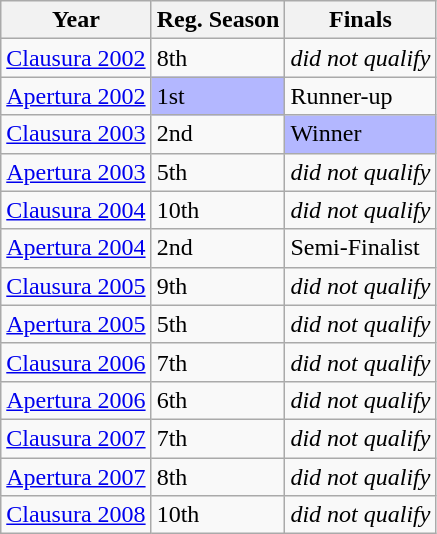<table class="wikitable">
<tr>
<th>Year</th>
<th>Reg. Season</th>
<th>Finals</th>
</tr>
<tr>
<td><a href='#'>Clausura 2002</a></td>
<td>8th</td>
<td><em>did not qualify</em></td>
</tr>
<tr>
<td><a href='#'>Apertura 2002</a></td>
<td bgcolor="#B3B7FF">1st</td>
<td>Runner-up</td>
</tr>
<tr>
<td><a href='#'>Clausura 2003</a></td>
<td>2nd</td>
<td bgcolor="#B3B7FF">Winner</td>
</tr>
<tr>
<td><a href='#'>Apertura 2003</a></td>
<td>5th</td>
<td><em>did not qualify</em></td>
</tr>
<tr>
<td><a href='#'>Clausura 2004</a></td>
<td>10th</td>
<td><em>did not qualify</em></td>
</tr>
<tr>
<td><a href='#'>Apertura 2004</a></td>
<td>2nd</td>
<td>Semi-Finalist</td>
</tr>
<tr>
<td><a href='#'>Clausura 2005</a></td>
<td>9th</td>
<td><em>did not qualify</em></td>
</tr>
<tr>
<td><a href='#'>Apertura 2005</a></td>
<td>5th</td>
<td><em>did not qualify</em></td>
</tr>
<tr>
<td><a href='#'>Clausura 2006</a></td>
<td>7th</td>
<td><em>did not qualify</em></td>
</tr>
<tr>
<td><a href='#'>Apertura 2006</a></td>
<td>6th</td>
<td><em>did not qualify</em></td>
</tr>
<tr>
<td><a href='#'>Clausura 2007</a></td>
<td>7th</td>
<td><em>did not qualify</em></td>
</tr>
<tr>
<td><a href='#'>Apertura 2007</a></td>
<td>8th</td>
<td><em>did not qualify</em></td>
</tr>
<tr>
<td><a href='#'>Clausura 2008</a></td>
<td>10th</td>
<td><em>did not qualify</em></td>
</tr>
</table>
